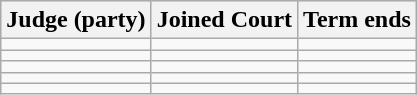<table class="wikitable" style="border-collapse:collapse;">
<tr bgcolor=#dedede>
<th>Judge (party)</th>
<th>Joined Court</th>
<th>Term ends</th>
</tr>
<tr>
<td></td>
<td></td>
<td></td>
</tr>
<tr>
<td></td>
<td></td>
<td></td>
</tr>
<tr>
<td></td>
<td></td>
<td></td>
</tr>
<tr>
<td></td>
<td></td>
<td></td>
</tr>
<tr>
<td></td>
<td></td>
<td></td>
</tr>
</table>
